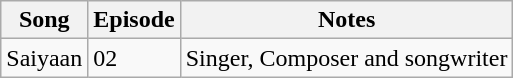<table class="wikitable">
<tr>
<th>Song</th>
<th>Episode</th>
<th>Notes</th>
</tr>
<tr>
<td>Saiyaan</td>
<td>02</td>
<td>Singer, Composer and songwriter</td>
</tr>
</table>
